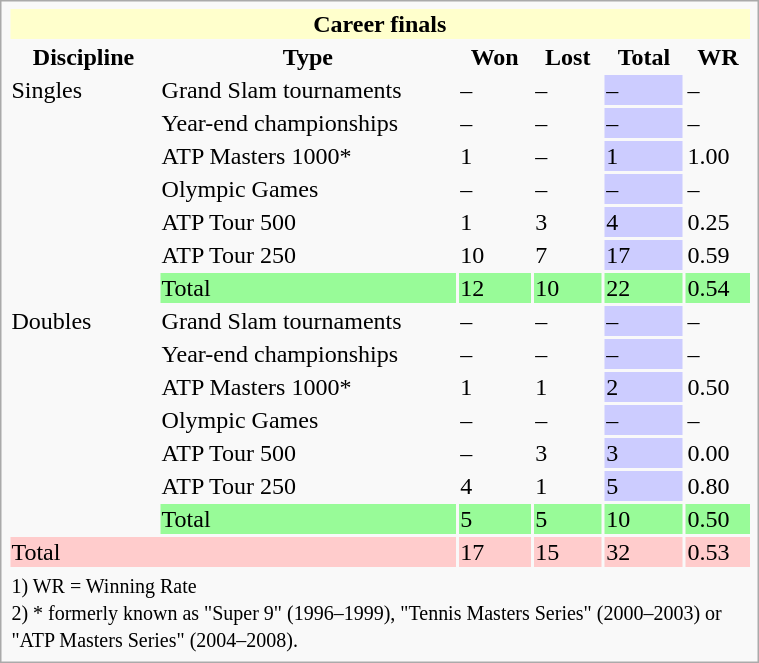<table class="infobox vcard vevent" style="width:40%;">
<tr style="background:#ffc;">
<th colspan=6>Career finals</th>
</tr>
<tr>
<th>Discipline</th>
<th>Type</th>
<th>Won</th>
<th>Lost</th>
<th>Total</th>
<th>WR</th>
</tr>
<tr>
<td rowspan=7>Singles</td>
<td>Grand Slam tournaments</td>
<td>–</td>
<td>–</td>
<td style="background:#ccf;">–</td>
<td>–</td>
</tr>
<tr>
<td>Year-end championships</td>
<td>–</td>
<td>–</td>
<td style="background:#ccf;">–</td>
<td>–</td>
</tr>
<tr>
<td>ATP Masters 1000*</td>
<td>1</td>
<td>–</td>
<td style="background:#ccf;">1</td>
<td>1.00</td>
</tr>
<tr>
<td>Olympic Games</td>
<td>–</td>
<td>–</td>
<td style="background:#ccf;">–</td>
<td>–</td>
</tr>
<tr>
<td>ATP Tour 500</td>
<td>1</td>
<td>3</td>
<td style="background:#ccf;">4</td>
<td>0.25</td>
</tr>
<tr>
<td>ATP Tour 250</td>
<td>10</td>
<td>7</td>
<td style="background:#ccf;">17</td>
<td>0.59</td>
</tr>
<tr style="background:#98fb98;">
<td>Total</td>
<td>12</td>
<td>10</td>
<td>22</td>
<td>0.54</td>
</tr>
<tr>
<td rowspan=7>Doubles</td>
<td>Grand Slam tournaments</td>
<td>–</td>
<td>–</td>
<td style="background:#ccf;">–</td>
<td>–</td>
</tr>
<tr>
<td>Year-end championships</td>
<td>–</td>
<td>–</td>
<td style="background:#ccf;">–</td>
<td>–</td>
</tr>
<tr>
<td>ATP Masters 1000*</td>
<td>1</td>
<td>1</td>
<td style="background:#ccf;">2</td>
<td>0.50</td>
</tr>
<tr>
<td>Olympic Games</td>
<td>–</td>
<td>–</td>
<td style="background:#ccf;">–</td>
<td>–</td>
</tr>
<tr>
<td>ATP Tour 500</td>
<td>–</td>
<td>3</td>
<td style="background:#ccf;">3</td>
<td>0.00</td>
</tr>
<tr>
<td>ATP Tour 250</td>
<td>4</td>
<td>1</td>
<td style="background:#ccf;">5</td>
<td>0.80</td>
</tr>
<tr style="background:#98fb98;">
<td>Total</td>
<td>5</td>
<td>5</td>
<td>10</td>
<td>0.50</td>
</tr>
<tr style="background:#fcc;">
<td colspan=2>Total</td>
<td>17</td>
<td>15</td>
<td>32</td>
<td>0.53</td>
</tr>
<tr>
<td colspan=6><small>1) WR = Winning Rate <br>2) * formerly known as "Super 9" (1996–1999), "Tennis Masters Series" (2000–2003) or "ATP Masters Series" (2004–2008).</small></td>
</tr>
</table>
